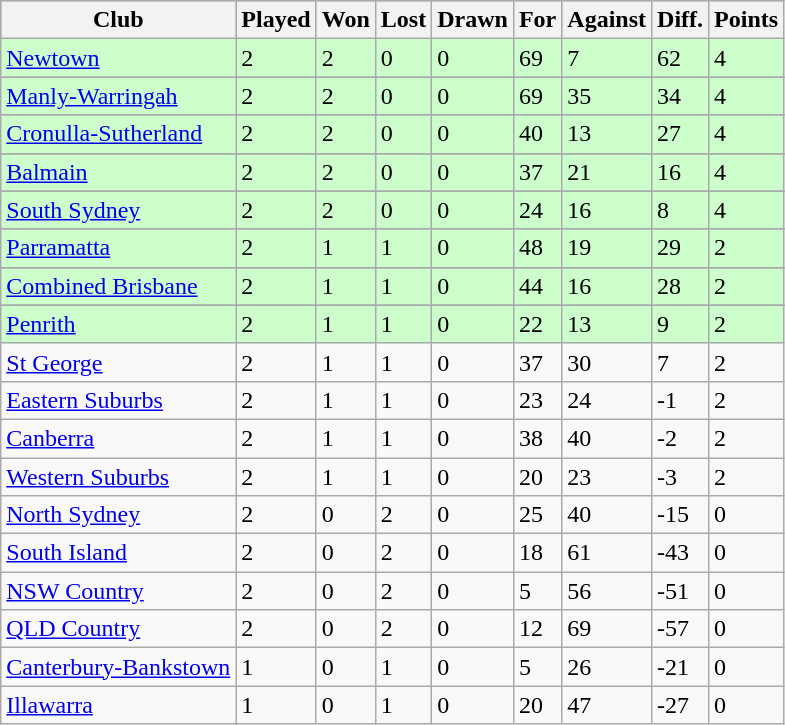<table class="wikitable">
<tr style="background:#bdb76b;">
<th>Club</th>
<th>Played</th>
<th>Won</th>
<th>Lost</th>
<th>Drawn</th>
<th>For</th>
<th>Against</th>
<th>Diff.</th>
<th>Points</th>
</tr>
<tr style="background:#cfc;">
<td> <a href='#'>Newtown</a></td>
<td>2</td>
<td>2</td>
<td>0</td>
<td>0</td>
<td>69</td>
<td>7</td>
<td>62</td>
<td>4</td>
</tr>
<tr>
</tr>
<tr style="background:#cfc;">
<td> <a href='#'>Manly-Warringah</a></td>
<td>2</td>
<td>2</td>
<td>0</td>
<td>0</td>
<td>69</td>
<td>35</td>
<td>34</td>
<td>4</td>
</tr>
<tr>
</tr>
<tr style="background:#cfc;">
<td> <a href='#'>Cronulla-Sutherland</a></td>
<td>2</td>
<td>2</td>
<td>0</td>
<td>0</td>
<td>40</td>
<td>13</td>
<td>27</td>
<td>4</td>
</tr>
<tr>
</tr>
<tr style="background:#cfc;">
<td> <a href='#'>Balmain</a></td>
<td>2</td>
<td>2</td>
<td>0</td>
<td>0</td>
<td>37</td>
<td>21</td>
<td>16</td>
<td>4</td>
</tr>
<tr>
</tr>
<tr style="background:#cfc;">
<td> <a href='#'>South Sydney</a></td>
<td>2</td>
<td>2</td>
<td>0</td>
<td>0</td>
<td>24</td>
<td>16</td>
<td>8</td>
<td>4</td>
</tr>
<tr>
</tr>
<tr style="background:#cfc;">
<td> <a href='#'>Parramatta</a></td>
<td>2</td>
<td>1</td>
<td>1</td>
<td>0</td>
<td>48</td>
<td>19</td>
<td>29</td>
<td>2</td>
</tr>
<tr>
</tr>
<tr style="background:#cfc;">
<td> <a href='#'>Combined Brisbane</a></td>
<td>2</td>
<td>1</td>
<td>1</td>
<td>0</td>
<td>44</td>
<td>16</td>
<td>28</td>
<td>2</td>
</tr>
<tr>
</tr>
<tr style="background:#cfc;">
<td> <a href='#'>Penrith</a></td>
<td>2</td>
<td>1</td>
<td>1</td>
<td>0</td>
<td>22</td>
<td>13</td>
<td>9</td>
<td>2</td>
</tr>
<tr>
<td> <a href='#'>St George</a></td>
<td>2</td>
<td>1</td>
<td>1</td>
<td>0</td>
<td>37</td>
<td>30</td>
<td>7</td>
<td>2</td>
</tr>
<tr>
<td> <a href='#'>Eastern Suburbs</a></td>
<td>2</td>
<td>1</td>
<td>1</td>
<td>0</td>
<td>23</td>
<td>24</td>
<td>-1</td>
<td>2</td>
</tr>
<tr>
<td> <a href='#'>Canberra</a></td>
<td>2</td>
<td>1</td>
<td>1</td>
<td>0</td>
<td>38</td>
<td>40</td>
<td>-2</td>
<td>2</td>
</tr>
<tr>
<td> <a href='#'>Western Suburbs</a></td>
<td>2</td>
<td>1</td>
<td>1</td>
<td>0</td>
<td>20</td>
<td>23</td>
<td>-3</td>
<td>2</td>
</tr>
<tr>
<td>  <a href='#'>North Sydney</a></td>
<td>2</td>
<td>0</td>
<td>2</td>
<td>0</td>
<td>25</td>
<td>40</td>
<td>-15</td>
<td>0</td>
</tr>
<tr>
<td> <a href='#'>South Island</a></td>
<td>2</td>
<td>0</td>
<td>2</td>
<td>0</td>
<td>18</td>
<td>61</td>
<td>-43</td>
<td>0</td>
</tr>
<tr>
<td> <a href='#'>NSW Country</a></td>
<td>2</td>
<td>0</td>
<td>2</td>
<td>0</td>
<td>5</td>
<td>56</td>
<td>-51</td>
<td>0</td>
</tr>
<tr>
<td> <a href='#'>QLD Country</a></td>
<td>2</td>
<td>0</td>
<td>2</td>
<td>0</td>
<td>12</td>
<td>69</td>
<td>-57</td>
<td>0</td>
</tr>
<tr>
<td> <a href='#'>Canterbury-Bankstown</a></td>
<td>1</td>
<td>0</td>
<td>1</td>
<td>0</td>
<td>5</td>
<td>26</td>
<td>-21</td>
<td>0</td>
</tr>
<tr>
<td> <a href='#'>Illawarra</a></td>
<td>1</td>
<td>0</td>
<td>1</td>
<td>0</td>
<td>20</td>
<td>47</td>
<td>-27</td>
<td>0</td>
</tr>
</table>
